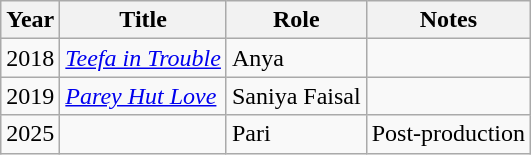<table class="wikitable">
<tr>
<th>Year</th>
<th>Title</th>
<th>Role</th>
<th>Notes</th>
</tr>
<tr>
<td>2018</td>
<td><em><a href='#'>Teefa in Trouble</a></em></td>
<td>Anya</td>
<td></td>
</tr>
<tr>
<td>2019</td>
<td><em><a href='#'>Parey Hut Love</a></em></td>
<td>Saniya Faisal</td>
<td></td>
</tr>
<tr>
<td>2025</td>
<td></td>
<td>Pari</td>
<td>Post-production</td>
</tr>
</table>
